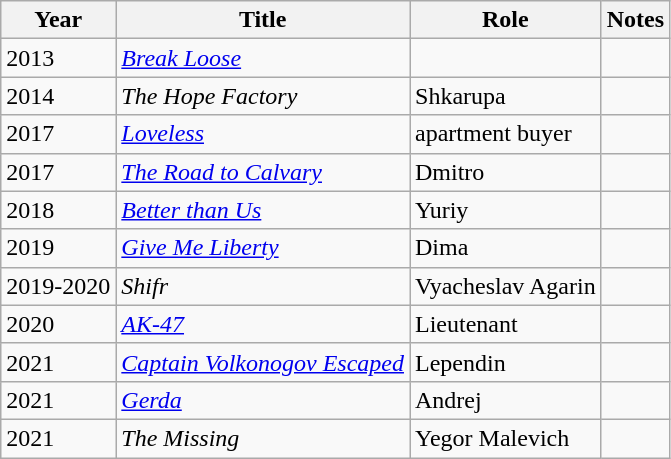<table class="wikitable" style="margin:left;">
<tr>
<th>Year</th>
<th>Title</th>
<th>Role</th>
<th>Notes</th>
</tr>
<tr>
<td>2013</td>
<td><em><a href='#'>Break Loose</a></em></td>
<td></td>
<td></td>
</tr>
<tr>
<td>2014</td>
<td><em>The Hope Factory</em></td>
<td>Shkarupa</td>
<td></td>
</tr>
<tr>
<td>2017</td>
<td><em><a href='#'>Loveless</a></em></td>
<td>apartment buyer</td>
<td></td>
</tr>
<tr>
<td>2017</td>
<td><em><a href='#'>The Road to Calvary</a></em></td>
<td>Dmitro</td>
<td></td>
</tr>
<tr>
<td>2018</td>
<td><em><a href='#'>Better than Us</a></em></td>
<td>Yuriy</td>
<td></td>
</tr>
<tr>
<td>2019</td>
<td><em><a href='#'>Give Me Liberty</a></em></td>
<td>Dima</td>
<td></td>
</tr>
<tr>
<td>2019-2020</td>
<td><em>Shifr</em></td>
<td>Vyacheslav Agarin</td>
<td></td>
</tr>
<tr>
<td>2020</td>
<td><em><a href='#'>AK-47</a></em></td>
<td>Lieutenant</td>
<td></td>
</tr>
<tr>
<td>2021</td>
<td><em><a href='#'>Captain Volkonogov Escaped</a></em></td>
<td>Lependin</td>
<td></td>
</tr>
<tr>
<td>2021</td>
<td><em><a href='#'>Gerda</a></em></td>
<td>Andrej</td>
<td></td>
</tr>
<tr>
<td>2021</td>
<td><em>The Missing</em></td>
<td>Yegor Malevich</td>
<td></td>
</tr>
</table>
